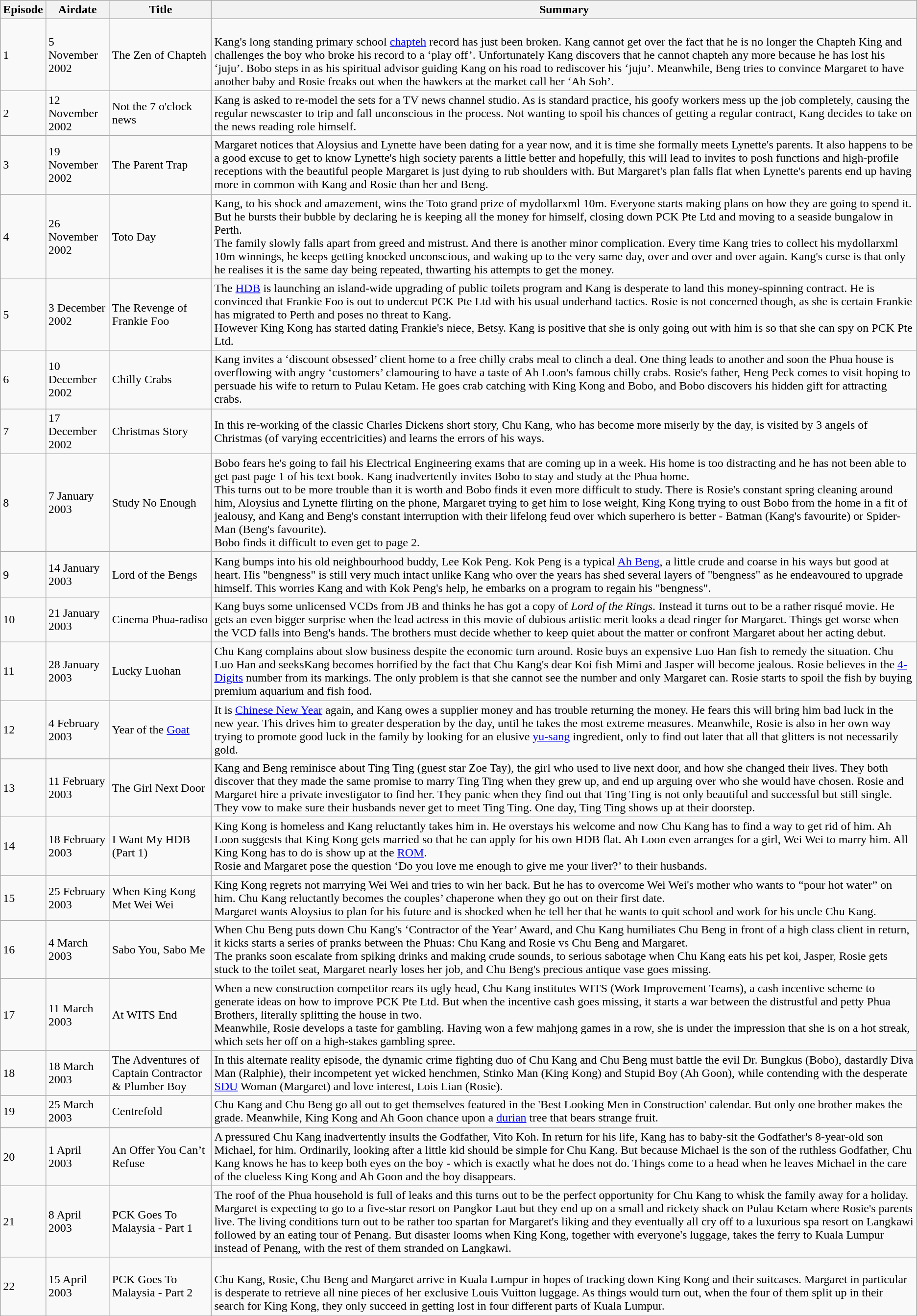<table class="wikitable">
<tr>
<th>Episode</th>
<th>Airdate</th>
<th>Title</th>
<th>Summary</th>
</tr>
<tr>
<td>1</td>
<td>5 November 2002</td>
<td>The Zen of Chapteh</td>
<td><br>Kang's long standing primary school <a href='#'>chapteh</a> record has just been broken. Kang cannot get over the fact that he is no longer the Chapteh King and challenges the boy who broke his record to a ‘play off’. Unfortunately Kang discovers that he cannot chapteh any more because he has lost his ‘juju’. Bobo steps in as his spiritual advisor guiding Kang on his road to rediscover his ‘juju’. Meanwhile, Beng tries to convince Margaret to have another baby and Rosie freaks out when the hawkers at the market call her ‘Ah Soh’.</td>
</tr>
<tr>
<td>2</td>
<td>12 November 2002</td>
<td>Not the 7 o'clock news</td>
<td>Kang is asked to re-model the sets for a TV news channel studio. As is standard practice, his goofy workers mess up the job completely, causing the regular newscaster to trip and fall unconscious in the process. Not wanting to spoil his chances of getting a regular contract, Kang decides to take on the news reading role himself.</td>
</tr>
<tr>
<td>3</td>
<td>19 November 2002</td>
<td>The Parent Trap </td>
<td>Margaret notices that Aloysius and Lynette have been dating for a year now, and it is time she formally meets Lynette's parents. It also happens to be a good excuse to get to know Lynette's high society parents a little better and hopefully, this will lead to invites to posh functions and high-profile receptions with the beautiful people Margaret is just dying to rub shoulders with. But Margaret's plan falls flat when Lynette's parents end up having more in common with Kang and Rosie than her and Beng.</td>
</tr>
<tr>
<td>4</td>
<td>26 November 2002</td>
<td>Toto Day </td>
<td>Kang, to his shock and amazement, wins the Toto grand prize of mydollarxml 10m. Everyone starts making plans on how they are going to spend it. But he bursts their bubble by declaring he is keeping all the money for himself, closing down PCK Pte Ltd and moving to a seaside bungalow in Perth.<br>The family slowly falls apart from greed and mistrust. And there is another minor complication. Every time Kang tries to collect his mydollarxml 10m winnings, he keeps getting knocked unconscious, and waking up to the very same day, over and over and over again. Kang's curse is that only he realises it is the same day being repeated, thwarting his attempts to get the money.</td>
</tr>
<tr>
<td>5</td>
<td>3 December 2002</td>
<td>The Revenge of Frankie Foo </td>
<td>The <a href='#'>HDB</a> is launching an island-wide upgrading of public toilets program and Kang is desperate to land this money-spinning contract. He is convinced that Frankie Foo is out to undercut PCK Pte Ltd with his usual underhand tactics. Rosie is not concerned though, as she is certain Frankie has migrated to Perth and poses no threat to Kang.<br>However King Kong has started dating Frankie's niece, Betsy. Kang is positive that she is only going out with him is so that she can spy on PCK Pte Ltd.</td>
</tr>
<tr>
<td>6</td>
<td>10 December 2002</td>
<td>Chilly Crabs</td>
<td>Kang invites a ‘discount obsessed’ client home to a free chilly crabs meal to clinch a deal. One thing leads to another and soon the Phua house is overflowing with angry ‘customers’ clamouring to have a taste of Ah Loon's famous chilly crabs. Rosie's father, Heng Peck comes to visit hoping to persuade his wife to return to Pulau Ketam. He goes crab catching with King Kong and Bobo, and Bobo discovers his hidden gift for attracting crabs.</td>
</tr>
<tr>
<td>7</td>
<td>17 December 2002</td>
<td>Christmas Story </td>
<td>In this re-working of the classic Charles Dickens short story, Chu Kang, who has become more miserly by the day, is visited by 3 angels of Christmas (of varying eccentricities) and learns the errors of his ways.</td>
</tr>
<tr>
<td>8</td>
<td>7 January 2003</td>
<td>Study No Enough</td>
<td>Bobo fears he's going to fail his Electrical Engineering exams that are coming up in a week. His home is too distracting and he has not been able to get past page 1 of his text book. Kang inadvertently invites Bobo to stay and study at the Phua home.<br>This turns out to be more trouble than it is worth and Bobo finds it even more difficult to study. There is Rosie's constant spring cleaning around him, Aloysius and Lynette flirting on the phone, Margaret trying to get him to lose weight, King Kong trying to oust Bobo from the home in a fit of jealousy, and Kang and Beng's constant interruption with their lifelong feud over which superhero is better - Batman (Kang's favourite) or Spider-Man (Beng's favourite).<br>Bobo finds it difficult to even get to page 2.</td>
</tr>
<tr>
<td>9</td>
<td>14 January 2003</td>
<td>Lord of the Bengs </td>
<td>Kang bumps into his old neighbourhood buddy, Lee Kok Peng. Kok Peng is a typical <a href='#'>Ah Beng</a>, a little crude and coarse in his ways but good at heart. His "bengness" is still very much intact unlike Kang who over the years has shed several layers of "bengness" as he endeavoured to upgrade himself. This worries Kang and with Kok Peng's help, he embarks on a program to regain his "bengness".</td>
</tr>
<tr>
<td>10</td>
<td>21 January 2003</td>
<td>Cinema Phua-radiso</td>
<td>Kang buys some unlicensed VCDs from JB and thinks he has got a copy of <em>Lord of the Rings</em>. Instead it turns out to be a rather risqué movie. He gets an even bigger surprise when the lead actress in this movie of dubious artistic merit looks a dead ringer for Margaret. Things get worse when the VCD falls into Beng's hands. The brothers must decide whether to keep quiet about the matter or confront Margaret about her acting debut.</td>
</tr>
<tr>
<td>11</td>
<td>28 January 2003</td>
<td>Lucky Luohan</td>
<td>Chu Kang complains about slow business despite the economic turn around. Rosie buys an expensive Luo Han fish to remedy the situation. Chu Luo Han and seeksKang becomes horrified by the fact that Chu Kang's dear Koi fish Mimi and Jasper will become jealous. Rosie believes in the  <a href='#'>4-Digits</a> number from its markings. The only problem is that she cannot see the number and only Margaret can. Rosie starts to spoil the fish by buying premium aquarium and fish food.</td>
</tr>
<tr>
<td>12</td>
<td>4 February 2003</td>
<td>Year of the <a href='#'>Goat</a></td>
<td>It is <a href='#'>Chinese New Year</a> again, and Kang owes a supplier money and has trouble returning the money. He fears this will bring him bad luck in the new year. This drives him to greater desperation by the day, until he takes the most extreme measures. Meanwhile, Rosie is also in her own way trying to promote good luck in the family by looking for an elusive <a href='#'>yu-sang</a> ingredient, only to find out later that all that glitters is not necessarily gold.</td>
</tr>
<tr>
<td>13</td>
<td>11 February 2003</td>
<td>The Girl Next Door</td>
<td>Kang and Beng reminisce about Ting Ting (guest star Zoe Tay), the girl who used to live next door, and how she changed their lives. They both discover that they made the same promise to marry Ting Ting when they grew up, and end up arguing over who she would have chosen. Rosie and Margaret hire a private investigator to find her. They panic when they find out that Ting Ting is not only beautiful and successful but still single. They vow to make sure their husbands never get to meet Ting Ting. One day, Ting Ting shows up at their doorstep.</td>
</tr>
<tr>
<td>14</td>
<td>18 February 2003</td>
<td>I Want My HDB (Part 1)</td>
<td>King Kong is homeless and Kang reluctantly takes him in. He overstays his welcome and now Chu Kang has to find a way to get rid of him. Ah Loon suggests that King Kong gets married so that he can apply for his own HDB flat. Ah Loon even arranges for a girl, Wei Wei to marry him. All King Kong has to do is show up at the <a href='#'>ROM</a>.<br>Rosie and Margaret pose the question ‘Do you love me enough to give me your liver?’ to their husbands.</td>
</tr>
<tr>
<td>15</td>
<td>25 February 2003</td>
<td>When King Kong Met Wei Wei</td>
<td>King Kong regrets not marrying Wei Wei and tries to win her back. But he has to overcome Wei Wei's mother who wants to “pour hot water” on him. Chu Kang reluctantly becomes the couples’ chaperone when they go out on their first date.<br>Margaret wants Aloysius to plan for his future and is shocked when he tell her that he wants to quit school and work for his uncle Chu Kang.</td>
</tr>
<tr>
<td>16</td>
<td>4 March 2003</td>
<td>Sabo You, Sabo Me </td>
<td>When Chu Beng puts down Chu Kang's ‘Contractor of the Year’ Award, and Chu Kang humiliates Chu Beng in front of a high class client in return, it kicks starts a series of pranks between the Phuas: Chu Kang and Rosie vs Chu Beng and Margaret.<br>The pranks soon escalate from spiking drinks and making crude sounds, to serious sabotage when Chu Kang eats his pet koi, Jasper, Rosie gets stuck to the toilet seat, Margaret nearly loses her job, and Chu Beng's precious antique vase goes missing.</td>
</tr>
<tr>
<td>17</td>
<td>11 March 2003</td>
<td>At WITS End</td>
<td>When a new construction competitor rears its ugly head, Chu Kang institutes WITS (Work Improvement Teams), a cash incentive scheme to generate ideas on how to improve PCK Pte Ltd. But when the incentive cash goes missing, it starts a war between the distrustful and petty Phua Brothers, literally splitting the house in two.<br>Meanwhile, Rosie develops a taste for gambling. Having won a few mahjong games in a row, she is under the impression that she is on a hot streak, which sets her off on a high-stakes gambling spree.</td>
</tr>
<tr>
<td>18</td>
<td>18 March 2003</td>
<td>The Adventures of Captain Contractor & Plumber Boy</td>
<td>In this alternate reality episode, the dynamic crime fighting duo of Chu Kang and Chu Beng must battle the evil Dr. Bungkus (Bobo), dastardly Diva Man (Ralphie), their incompetent yet wicked henchmen, Stinko Man (King Kong) and Stupid Boy (Ah Goon), while contending with the desperate <a href='#'>SDU</a> Woman (Margaret) and love interest, Lois Lian (Rosie).</td>
</tr>
<tr>
<td>19</td>
<td>25 March 2003</td>
<td>Centrefold</td>
<td>Chu Kang and Chu Beng go all out to get themselves featured in the 'Best Looking Men in Construction' calendar. But only one brother makes the grade. Meanwhile, King Kong and Ah Goon chance upon a <a href='#'>durian</a> tree that bears strange fruit.</td>
</tr>
<tr>
<td>20</td>
<td>1 April 2003</td>
<td>An Offer You Can’t Refuse </td>
<td>A pressured Chu Kang inadvertently insults the Godfather, Vito Koh. In return for his life, Kang has to baby-sit the Godfather's 8-year-old son Michael, for him. Ordinarily, looking after a little kid should be simple for Chu Kang. But because Michael is the son of the ruthless Godfather, Chu Kang knows he has to keep both eyes on the boy - which is exactly what he does not do. Things come to a head when he leaves Michael in the care of the clueless King Kong and Ah Goon and the boy disappears.</td>
</tr>
<tr>
<td>21</td>
<td>8 April 2003</td>
<td>PCK Goes To Malaysia - Part 1</td>
<td>The roof of the Phua household is full of leaks and this turns out to be the perfect opportunity for Chu Kang to whisk the family away for a holiday. Margaret is expecting to go to a five-star resort on Pangkor Laut but they end up on a small and rickety shack on Pulau Ketam where Rosie's parents live. The living conditions turn out to be rather too spartan for Margaret's liking and they eventually all cry off to a luxurious spa resort on Langkawi followed by an eating tour of Penang. But disaster looms when King Kong, together with everyone's luggage, takes the ferry to Kuala Lumpur instead of Penang, with the rest of them stranded on Langkawi.</td>
</tr>
<tr>
<td>22</td>
<td>15 April 2003</td>
<td>PCK Goes To Malaysia - Part 2</td>
<td><br>Chu Kang, Rosie, Chu Beng and Margaret arrive in Kuala Lumpur in hopes of tracking down King Kong and their suitcases. Margaret in particular is desperate to retrieve all nine pieces of her exclusive Louis Vuitton luggage. As things would turn out, when the four of them split up in their search for King Kong, they only succeed in getting lost in four different parts of Kuala Lumpur.</td>
</tr>
</table>
